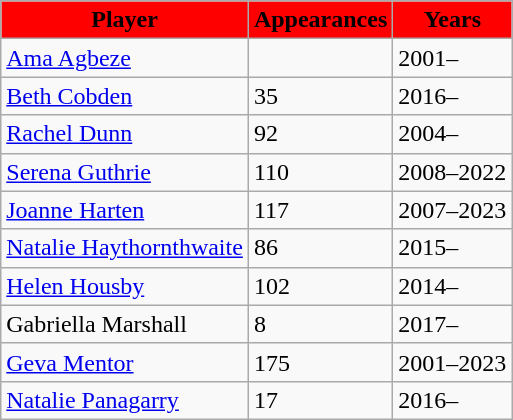<table class="wikitable collapsible" border="1">
<tr>
<th style="background:red;"><span>Player</span></th>
<th style="background:red;"><span>Appearances</span></th>
<th style="background:red;"><span>Years</span></th>
</tr>
<tr>
<td><a href='#'>Ama Agbeze</a></td>
<td></td>
<td>2001–</td>
</tr>
<tr>
<td><a href='#'>Beth Cobden</a></td>
<td>35</td>
<td>2016–</td>
</tr>
<tr>
<td><a href='#'>Rachel Dunn</a></td>
<td>92</td>
<td>2004–</td>
</tr>
<tr>
<td><a href='#'>Serena Guthrie</a></td>
<td>110</td>
<td>2008–2022</td>
</tr>
<tr>
<td><a href='#'>Joanne Harten</a></td>
<td>117</td>
<td>2007–2023</td>
</tr>
<tr>
<td><a href='#'>Natalie Haythornthwaite</a></td>
<td>86</td>
<td>2015–</td>
</tr>
<tr>
<td><a href='#'>Helen Housby</a></td>
<td>102</td>
<td>2014–</td>
</tr>
<tr>
<td>Gabriella Marshall</td>
<td>8</td>
<td>2017–</td>
</tr>
<tr>
<td><a href='#'>Geva Mentor</a></td>
<td>175</td>
<td>2001–2023</td>
</tr>
<tr>
<td><a href='#'>Natalie Panagarry</a></td>
<td>17</td>
<td>2016–</td>
</tr>
</table>
